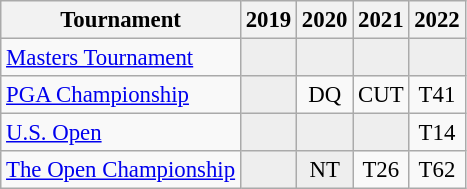<table class="wikitable" style="font-size:95%;text-align:center;">
<tr>
<th>Tournament</th>
<th>2019</th>
<th>2020</th>
<th>2021</th>
<th>2022</th>
</tr>
<tr>
<td align=left><a href='#'>Masters Tournament</a></td>
<td style="background:#eeeeee;"></td>
<td style="background:#eeeeee;"></td>
<td style="background:#eeeeee;"></td>
<td style="background:#eeeeee;"></td>
</tr>
<tr>
<td align=left><a href='#'>PGA Championship</a></td>
<td style="background:#eeeeee;"></td>
<td>DQ</td>
<td>CUT</td>
<td>T41</td>
</tr>
<tr>
<td align=left><a href='#'>U.S. Open</a></td>
<td style="background:#eeeeee;"></td>
<td style="background:#eeeeee;"></td>
<td style="background:#eeeeee;"></td>
<td>T14</td>
</tr>
<tr>
<td align=left><a href='#'>The Open Championship</a></td>
<td style="background:#eeeeee;"></td>
<td style="background:#eeeeee;">NT</td>
<td>T26</td>
<td>T62</td>
</tr>
</table>
